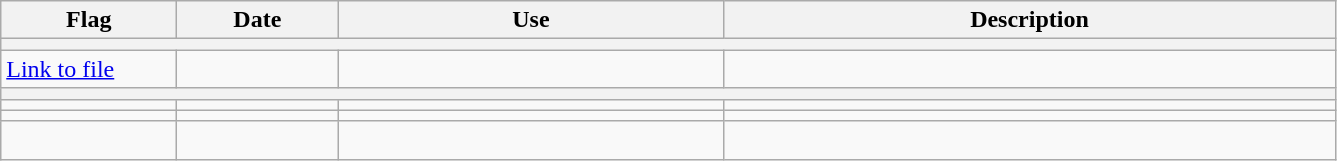<table class="wikitable" style="background:#f9f9f9">
<tr>
<th width="110">Flag</th>
<th width="100">Date</th>
<th width="250">Use</th>
<th width="400">Description</th>
</tr>
<tr>
<th colspan="4"></th>
</tr>
<tr>
<td><a href='#'>Link to file</a></td>
<td></td>
<td></td>
<td></td>
</tr>
<tr>
<th colspan="4"></th>
</tr>
<tr>
<td></td>
<td></td>
<td></td>
<td></td>
</tr>
<tr>
<td></td>
<td></td>
<td></td>
<td></td>
</tr>
<tr>
<td><br></td>
<td></td>
<td></td>
<td></td>
</tr>
</table>
